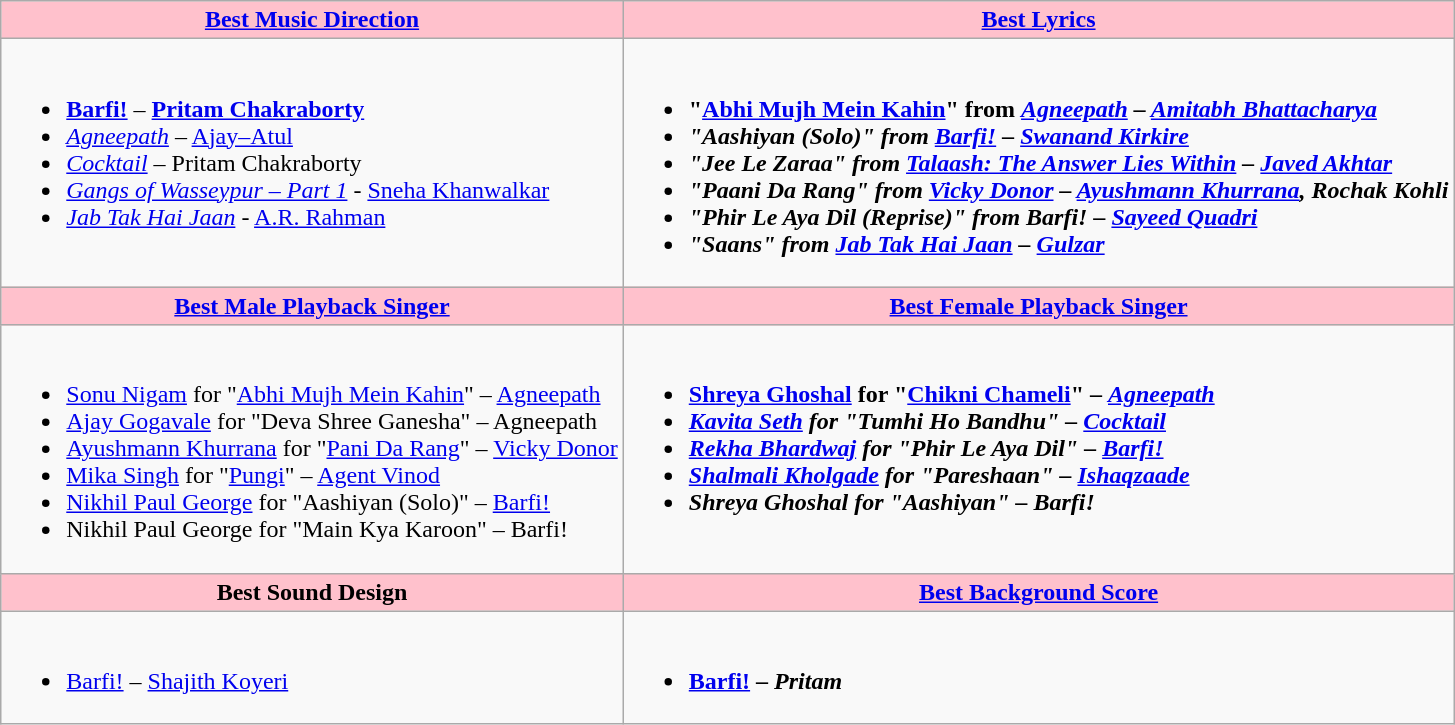<table class=wikitable style="width=150%">
<tr>
<th style="background:#FFC1CC;" ! style="width=50%"><a href='#'>Best Music Direction</a></th>
<th style="background:#FFC1CC;" ! style="width=50%"><a href='#'>Best Lyrics</a></th>
</tr>
<tr>
<td valign="top"><br><ul><li><strong><a href='#'>Barfi!</a></strong> – <strong><a href='#'>Pritam Chakraborty</a></strong></li><li><em><a href='#'>Agneepath</a></em> – <a href='#'>Ajay–Atul</a></li><li><em><a href='#'>Cocktail</a></em> – Pritam Chakraborty</li><li><em><a href='#'>Gangs of Wasseypur&nbsp;– Part 1</a></em> - <a href='#'>Sneha Khanwalkar</a></li><li><em><a href='#'>Jab Tak Hai Jaan</a></em> - <a href='#'>A.R. Rahman</a></li></ul></td>
<td valign="top"><br><ul><li><strong>"<a href='#'>Abhi Mujh Mein Kahin</a>" from <em><a href='#'>Agneepath</a> – <a href='#'>Amitabh Bhattacharya</a><strong><em></li><li>"Aashiyan (Solo)" from <a href='#'>Barfi!</a> – <a href='#'>Swanand Kirkire</a></li><li>"Jee Le Zaraa" from <a href='#'>Talaash: The Answer Lies Within</a> – <a href='#'>Javed Akhtar</a></li><li>"Paani Da Rang" from <a href='#'>Vicky Donor</a> – <a href='#'>Ayushmann Khurrana</a>, Rochak Kohli</li><li>"Phir Le Aya Dil (Reprise)" from Barfi! – <a href='#'>Sayeed Quadri</a></li><li>"Saans" from <a href='#'>Jab Tak Hai Jaan</a> – <a href='#'>Gulzar</a></li></ul></td>
</tr>
<tr>
<th style="background:#FFC1CC;" ! style="width=50%"><a href='#'>Best Male Playback Singer</a></th>
<th style="background:#FFC1CC;" ! style="width=50%"><a href='#'>Best Female Playback Singer</a></th>
</tr>
<tr>
<td valign="top"><br><ul><li></strong><a href='#'>Sonu Nigam</a> for "<a href='#'>Abhi Mujh Mein Kahin</a>" – </em><a href='#'>Agneepath</a></em></strong></li><li><a href='#'>Ajay Gogavale</a> for "Deva Shree Ganesha" – Agneepath</li><li><a href='#'>Ayushmann Khurrana</a> for "<a href='#'>Pani Da Rang</a>" – <a href='#'>Vicky Donor</a></li><li><a href='#'>Mika Singh</a> for "<a href='#'>Pungi</a>" – <a href='#'>Agent Vinod</a></li><li><a href='#'>Nikhil Paul George</a> for "Aashiyan (Solo)" – <a href='#'>Barfi!</a></li><li>Nikhil Paul George for "Main Kya Karoon" – Barfi!</li></ul></td>
<td valign="top"><br><ul><li><strong><a href='#'>Shreya Ghoshal</a> for "<a href='#'>Chikni Chameli</a>" – <em><a href='#'>Agneepath</a><strong><em></li><li><a href='#'>Kavita Seth</a> for "Tumhi Ho Bandhu" – <a href='#'>Cocktail</a></li><li><a href='#'>Rekha Bhardwaj</a> for "Phir Le Aya Dil" – <a href='#'>Barfi!</a></li><li><a href='#'>Shalmali Kholgade</a> for "Pareshaan" – <a href='#'>Ishaqzaade</a></li><li>Shreya Ghoshal for "Aashiyan" – Barfi!</li></ul></td>
</tr>
<tr>
<th style="background:#FFC1CC;" ! style="width=50%">Best Sound Design</th>
<th style="background:#FFC1CC;" ! style="width=50%"><a href='#'>Best Background Score</a></th>
</tr>
<tr>
<td valign="top"><br><ul><li></strong><a href='#'>Barfi!</a> – </em><a href='#'>Shajith Koyeri</a></em></strong></li></ul></td>
<td valign="top"><br><ul><li><strong><a href='#'>Barfi!</a> – <em>Pritam<strong><em></li></ul></td>
</tr>
</table>
